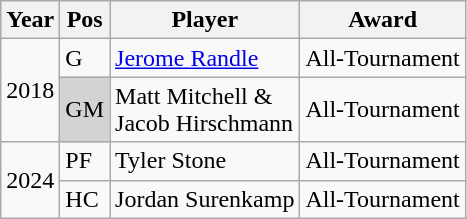<table class="wikitable">
<tr>
<th>Year</th>
<th>Pos</th>
<th>Player</th>
<th>Award</th>
</tr>
<tr>
<td rowspan=2>2018</td>
<td>G</td>
<td><a href='#'>Jerome Randle</a></td>
<td>All-Tournament</td>
</tr>
<tr>
<td bgcolor=lightgray>GM</td>
<td>Matt Mitchell &<br>Jacob Hirschmann</td>
<td>All-Tournament</td>
</tr>
<tr>
<td rowspan="2">2024</td>
<td>PF</td>
<td>Tyler Stone</td>
<td>All-Tournament</td>
</tr>
<tr>
<td>HC</td>
<td>Jordan Surenkamp</td>
<td>All-Tournament</td>
</tr>
</table>
